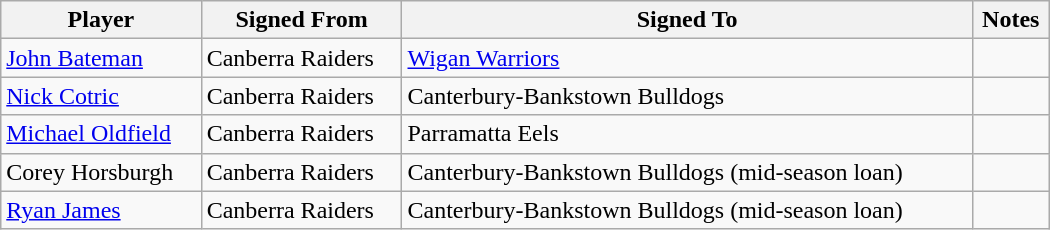<table class="wikitable sortable" style="width:700px;">
<tr>
<th>Player</th>
<th>Signed From</th>
<th>Signed To</th>
<th>Notes</th>
</tr>
<tr>
<td data-sort-value="Bird, Jack"><a href='#'>John Bateman</a></td>
<td> Canberra Raiders</td>
<td> <a href='#'>Wigan Warriors</a></td>
<td></td>
</tr>
<tr>
<td><a href='#'>Nick Cotric</a></td>
<td> Canberra Raiders</td>
<td> Canterbury-Bankstown Bulldogs</td>
<td></td>
</tr>
<tr>
<td><a href='#'>Michael Oldfield</a></td>
<td> Canberra Raiders</td>
<td> Parramatta Eels</td>
<td></td>
</tr>
<tr>
<td>Corey Horsburgh</td>
<td> Canberra Raiders</td>
<td> Canterbury-Bankstown Bulldogs (mid-season loan)</td>
<td></td>
</tr>
<tr>
<td><a href='#'>Ryan James</a></td>
<td> Canberra Raiders</td>
<td> Canterbury-Bankstown Bulldogs (mid-season loan)</td>
<td></td>
</tr>
</table>
